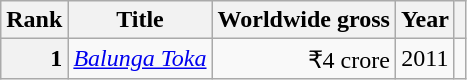<table class="wikitable sortable plainrowheaders">
<tr>
<th scope="col">Rank</th>
<th scope="col">Title</th>
<th scope="col">Worldwide gross</th>
<th scope="col">Year</th>
<th scope="col" class="unsortable"></th>
</tr>
<tr>
<th scope="row" style=text-align:right>1</th>
<td><em><a href='#'>Balunga Toka</a></em></td>
<td rowspan="2" align="right">₹4 crore</td>
<td align="center">2011</td>
<td align="center"></td>
</tr>
</table>
